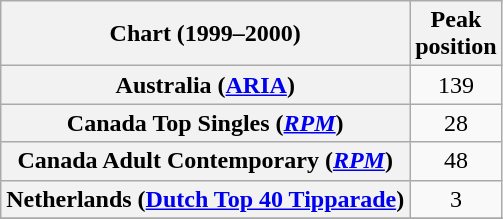<table class="wikitable sortable plainrowheaders" style="text-align:center">
<tr>
<th>Chart (1999–2000)</th>
<th>Peak<br>position</th>
</tr>
<tr>
<th scope="row">Australia (<a href='#'>ARIA</a>)</th>
<td style="text-align:center;">139</td>
</tr>
<tr>
<th scope="row">Canada Top Singles (<em><a href='#'>RPM</a></em>)</th>
<td>28</td>
</tr>
<tr>
<th scope="row">Canada Adult Contemporary (<em><a href='#'>RPM</a></em>)</th>
<td>48</td>
</tr>
<tr>
<th scope="row">Netherlands (<a href='#'>Dutch Top 40 Tipparade</a>)</th>
<td>3</td>
</tr>
<tr>
</tr>
<tr>
</tr>
</table>
